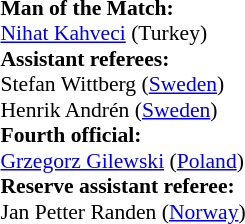<table style="width:100%; font-size:90%;">
<tr>
<td><br><strong>Man of the Match:</strong>
<br><a href='#'>Nihat Kahveci</a> (Turkey)<br><strong>Assistant referees:</strong>
<br>Stefan Wittberg (<a href='#'>Sweden</a>)
<br>Henrik Andrén (<a href='#'>Sweden</a>)
<br><strong>Fourth official:</strong>
<br><a href='#'>Grzegorz Gilewski</a> (<a href='#'>Poland</a>)
<br><strong>Reserve assistant referee:</strong>
<br>Jan Petter Randen (<a href='#'>Norway</a>)</td>
</tr>
</table>
